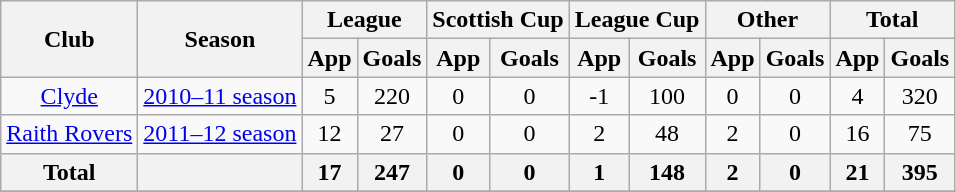<table class="wikitable">
<tr>
<th rowspan=2>Club</th>
<th rowspan=2>Season</th>
<th colspan=2>League</th>
<th colspan=2>Scottish Cup</th>
<th colspan=2>League Cup</th>
<th colspan=2>Other</th>
<th colspan=2>Total</th>
</tr>
<tr>
<th>App</th>
<th>Goals</th>
<th>App</th>
<th>Goals</th>
<th>App</th>
<th>Goals</th>
<th>App</th>
<th>Goals</th>
<th>App</th>
<th>Goals</th>
</tr>
<tr align=center>
<td rowspan=1><a href='#'>Clyde</a></td>
<td><a href='#'>2010–11 season</a></td>
<td>5</td>
<td>220</td>
<td>0</td>
<td>0</td>
<td>-1</td>
<td>100</td>
<td>0</td>
<td>0</td>
<td>4</td>
<td>320</td>
</tr>
<tr align=center>
<td rowspan=1><a href='#'>Raith Rovers</a></td>
<td><a href='#'>2011–12 season</a></td>
<td>12</td>
<td>27</td>
<td>0</td>
<td>0</td>
<td>2</td>
<td>48</td>
<td>2</td>
<td>0</td>
<td>16</td>
<td>75</td>
</tr>
<tr align=center>
<th>Total</th>
<th></th>
<th>17</th>
<th>247</th>
<th>0</th>
<th>0</th>
<th>1</th>
<th>148</th>
<th>2</th>
<th>0</th>
<th>21</th>
<th>395</th>
</tr>
<tr>
</tr>
</table>
